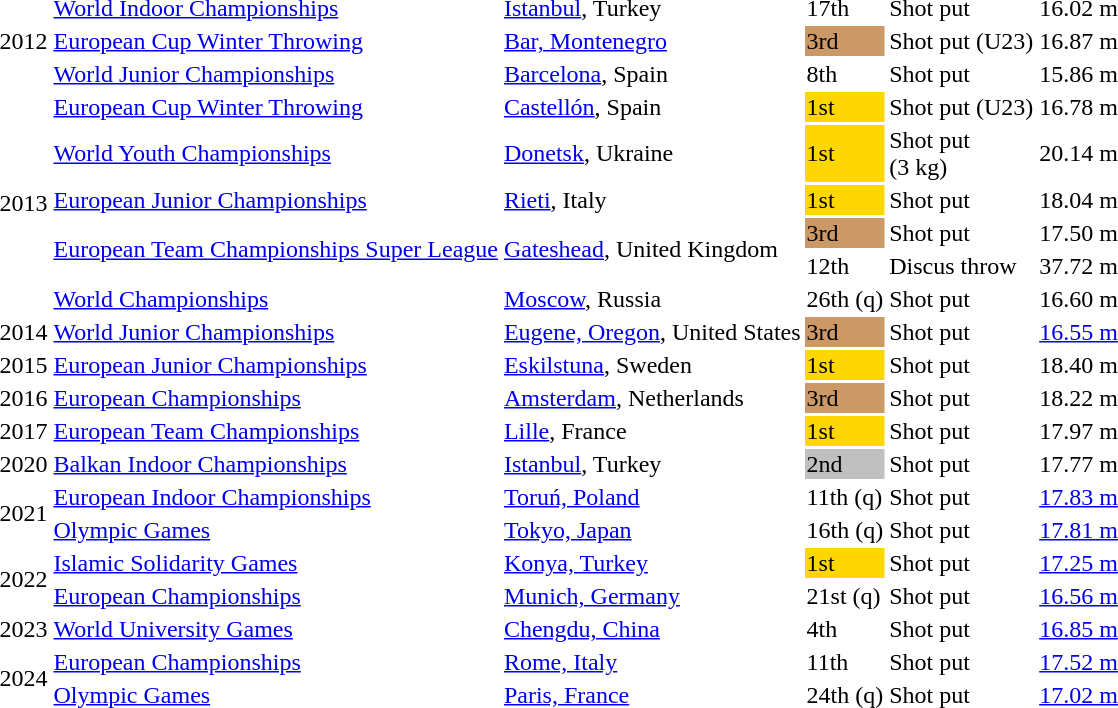<table>
<tr>
<td rowspan=3>2012</td>
<td><a href='#'>World Indoor Championships</a></td>
<td><a href='#'>Istanbul</a>, Turkey</td>
<td>17th</td>
<td>Shot put</td>
<td>16.02 m</td>
</tr>
<tr>
<td><a href='#'>European Cup Winter Throwing</a></td>
<td><a href='#'>Bar, Montenegro</a></td>
<td bgcolor=cc9966>3rd</td>
<td>Shot put (U23)</td>
<td>16.87 m </td>
</tr>
<tr>
<td><a href='#'>World Junior Championships</a></td>
<td><a href='#'>Barcelona</a>, Spain</td>
<td>8th</td>
<td>Shot put</td>
<td>15.86 m</td>
</tr>
<tr>
<td rowspan=6>2013</td>
<td><a href='#'>European Cup Winter Throwing</a></td>
<td><a href='#'>Castellón</a>, Spain</td>
<td bgcolor=gold>1st</td>
<td>Shot put (U23)</td>
<td>16.78 m</td>
</tr>
<tr>
<td><a href='#'>World Youth Championships</a></td>
<td><a href='#'>Donetsk</a>, Ukraine</td>
<td bgcolor=gold>1st</td>
<td>Shot put<br>(3 kg)</td>
<td>20.14 m </td>
</tr>
<tr>
<td><a href='#'>European Junior Championships</a></td>
<td><a href='#'>Rieti</a>, Italy</td>
<td bgcolor=gold>1st</td>
<td>Shot put</td>
<td>18.04 m </td>
</tr>
<tr>
<td rowspan=2><a href='#'>European Team Championships Super League</a></td>
<td rowspan=2><a href='#'>Gateshead</a>, United Kingdom</td>
<td bgcolor=cc9966>3rd</td>
<td>Shot put</td>
<td>17.50 m</td>
</tr>
<tr>
<td>12th</td>
<td>Discus throw</td>
<td>37.72 m</td>
</tr>
<tr>
<td><a href='#'>World Championships</a></td>
<td><a href='#'>Moscow</a>, Russia</td>
<td>26th (q)</td>
<td>Shot put</td>
<td>16.60 m</td>
</tr>
<tr>
<td>2014</td>
<td><a href='#'>World Junior Championships</a></td>
<td><a href='#'>Eugene, Oregon</a>, United States</td>
<td bgcolor=cc9966>3rd</td>
<td>Shot put</td>
<td><a href='#'>16.55 m</a></td>
</tr>
<tr>
<td>2015</td>
<td><a href='#'>European Junior Championships</a></td>
<td><a href='#'>Eskilstuna</a>, Sweden</td>
<td bgcolor=gold>1st</td>
<td>Shot put</td>
<td>18.40 m </td>
</tr>
<tr>
<td>2016</td>
<td><a href='#'>European Championships</a></td>
<td><a href='#'>Amsterdam</a>, Netherlands</td>
<td bgcolor=cc9966>3rd</td>
<td>Shot put</td>
<td>18.22 m</td>
</tr>
<tr>
<td>2017</td>
<td><a href='#'>European Team Championships</a></td>
<td><a href='#'>Lille</a>, France</td>
<td bgcolor=gold>1st</td>
<td>Shot put</td>
<td>17.97 m</td>
</tr>
<tr>
<td>2020</td>
<td><a href='#'>Balkan Indoor Championships</a></td>
<td><a href='#'>Istanbul</a>, Turkey</td>
<td bgcolor=silver>2nd</td>
<td>Shot put</td>
<td>17.77 m</td>
</tr>
<tr>
<td rowspan=2>2021</td>
<td><a href='#'>European Indoor Championships</a></td>
<td><a href='#'>Toruń, Poland</a></td>
<td>11th (q)</td>
<td>Shot put</td>
<td><a href='#'>17.83 m</a></td>
</tr>
<tr>
<td><a href='#'>Olympic Games</a></td>
<td><a href='#'>Tokyo, Japan</a></td>
<td>16th (q)</td>
<td>Shot put</td>
<td><a href='#'>17.81 m</a></td>
</tr>
<tr>
<td rowspan=2>2022</td>
<td><a href='#'>Islamic Solidarity Games</a></td>
<td><a href='#'>Konya, Turkey</a></td>
<td bgcolor=gold>1st</td>
<td>Shot put</td>
<td><a href='#'>17.25 m</a></td>
</tr>
<tr>
<td><a href='#'>European Championships</a></td>
<td><a href='#'>Munich, Germany</a></td>
<td>21st (q)</td>
<td>Shot put</td>
<td><a href='#'>16.56 m</a></td>
</tr>
<tr>
<td>2023</td>
<td><a href='#'>World University Games</a></td>
<td><a href='#'>Chengdu, China</a></td>
<td>4th</td>
<td>Shot put</td>
<td><a href='#'>16.85 m</a></td>
</tr>
<tr>
<td rowspan=2>2024</td>
<td><a href='#'>European Championships</a></td>
<td><a href='#'>Rome, Italy</a></td>
<td>11th</td>
<td>Shot put</td>
<td><a href='#'>17.52 m</a></td>
</tr>
<tr>
<td><a href='#'>Olympic Games</a></td>
<td><a href='#'>Paris, France</a></td>
<td>24th (q)</td>
<td>Shot put</td>
<td><a href='#'>17.02 m</a></td>
</tr>
</table>
